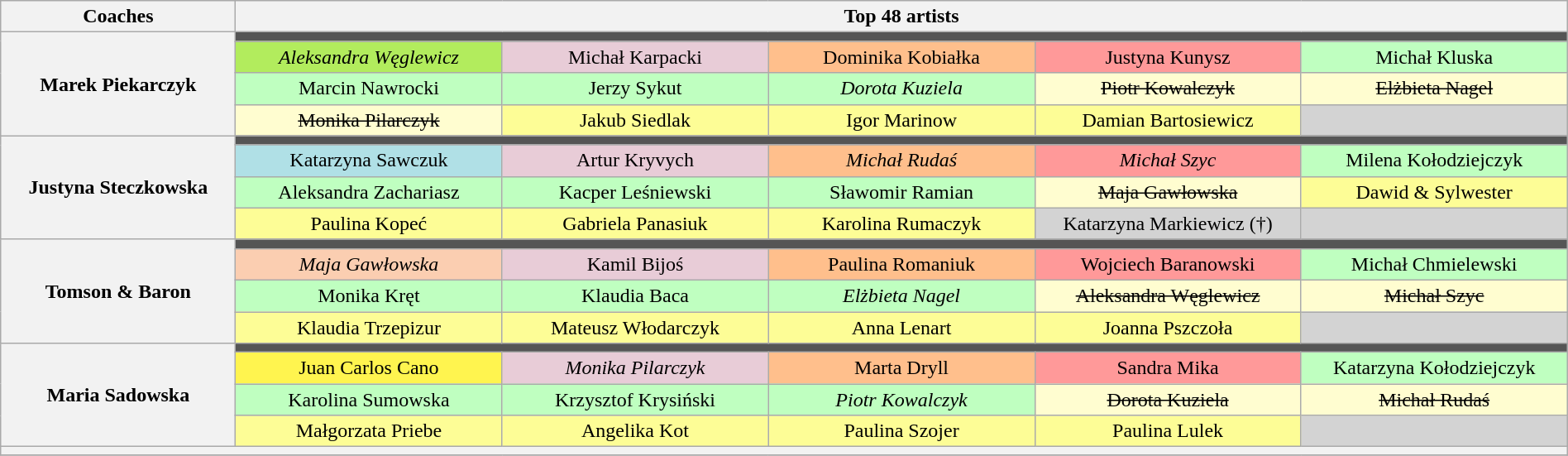<table class="wikitable" style="text-align:center; width:100%;">
<tr>
<th width="15%">Coaches</th>
<th width="85%" colspan="5">Top 48 artists</th>
</tr>
<tr>
<th rowspan="4">Marek Piekarczyk</th>
<td colspan="5" style="background:#555555;"></td>
</tr>
<tr>
<td width="17%" style="background:#B2EC5D;"><em>Aleksandra Węglewicz</em></td>
<td width="17%" style="background:#E8CCD7;">Michał Karpacki</td>
<td width="17%" style="background:#ffbf8c;">Dominika Kobiałka</td>
<td width="17%" style="background:#FF9999;">Justyna Kunysz</td>
<td width="17%" style="background:#BFFFC0;">Michał Kluska</td>
</tr>
<tr>
<td style="background:#BFFFC0;">Marcin Nawrocki</td>
<td style="background:#BFFFC0;">Jerzy Sykut</td>
<td style="background:#BFFFC0;"><em>Dorota Kuziela</em></td>
<td style="background:#FFFDD0;"><s>Piotr Kowalczyk</s></td>
<td style="background:#FFFDD0;"><s>Elżbieta Nagel</s></td>
</tr>
<tr>
<td style="background:#FFFDD0;"><s>Monika Pilarczyk</s></td>
<td style="background:#FDFD96;">Jakub Siedlak</td>
<td style="background:#FDFD96;">Igor Marinow</td>
<td style="background:#FDFD96;">Damian Bartosiewicz</td>
<td style="background:lightgrey;"></td>
</tr>
<tr>
<th rowspan="4">Justyna Steczkowska</th>
<td colspan="5" style="background:#555555;"></td>
</tr>
<tr>
<td style="background:#B0E0E6;">Katarzyna Sawczuk</td>
<td style="background:#E8CCD7;">Artur Kryvych</td>
<td style="background:#ffbf8c;"><em>Michał Rudaś</em></td>
<td style="background:#FF9999;"><em>Michał Szyc</em></td>
<td style="background:#BFFFC0;">Milena Kołodziejczyk</td>
</tr>
<tr>
<td style="background:#BFFFC0;">Aleksandra Zachariasz</td>
<td style="background:#BFFFC0;">Kacper Leśniewski</td>
<td style="background:#BFFFC0;">Sławomir Ramian</td>
<td style="background:#FFFDD0;"><s>Maja Gawłowska</s></td>
<td style="background:#FDFD96;">Dawid & Sylwester</td>
</tr>
<tr>
<td style="background:#FDFD96;">Paulina Kopeć</td>
<td style="background:#FDFD96;">Gabriela Panasiuk</td>
<td style="background:#FDFD96;">Karolina Rumaczyk</td>
<td style="background:lightgray;">Katarzyna Markiewicz (†)</td>
<td style="background:lightgrey;"></td>
</tr>
<tr>
<th rowspan="4">Tomson & Baron</th>
<td colspan="5" style="background:#555555;"></td>
</tr>
<tr>
<td style="background:#FBCEB1;"><em>Maja Gawłowska</em></td>
<td style="background:#E8CCD7;">Kamil Bijoś</td>
<td style="background:#ffbf8c;">Paulina Romaniuk</td>
<td style="background:#FF9999;">Wojciech Baranowski</td>
<td style="background:#BFFFC0;">Michał Chmielewski</td>
</tr>
<tr>
<td style="background:#BFFFC0;">Monika Kręt</td>
<td style="background:#BFFFC0;">Klaudia Baca</td>
<td style="background:#BFFFC0;"><em>Elżbieta Nagel</em></td>
<td style="background:#FFFDD0;"><s>Aleksandra Węglewicz</s></td>
<td style="background:#FFFDD0;"><s>Michał Szyc</s></td>
</tr>
<tr>
<td style="background:#FDFD96;">Klaudia Trzepizur</td>
<td style="background:#FDFD96;">Mateusz Włodarczyk</td>
<td style="background:#FDFD96;">Anna Lenart</td>
<td style="background:#FDFD96;">Joanna Pszczoła</td>
<td style="background:lightgrey;"></td>
</tr>
<tr>
<th rowspan="4">Maria Sadowska</th>
<td colspan="5" style="background:#555555;"></td>
</tr>
<tr>
<td style="background:#FFF44F;">Juan Carlos Cano</td>
<td style="background:#E8CCD7;"><em>Monika Pilarczyk</em></td>
<td style="background:#ffbf8c;">Marta Dryll</td>
<td style="background:#FF9999;">Sandra Mika</td>
<td style="background:#BFFFC0;">Katarzyna Kołodziejczyk</td>
</tr>
<tr>
<td style="background:#BFFFC0;">Karolina Sumowska</td>
<td style="background:#BFFFC0;">Krzysztof Krysiński</td>
<td style="background:#BFFFC0;"><em>Piotr Kowalczyk</em></td>
<td style="background:#FFFDD0;"><s>Dorota Kuziela</s></td>
<td style="background:#FFFDD0;"><s>Michał Rudaś</s></td>
</tr>
<tr>
<td style="background:#FDFD96;">Małgorzata Priebe</td>
<td style="background:#FDFD96;">Angelika Kot</td>
<td style="background:#FDFD96;">Paulina Szojer</td>
<td style="background:#FDFD96;">Paulina Lulek</td>
<td style="background:lightgrey;"></td>
</tr>
<tr>
<th style="font-size:90%; line-height:12px;" colspan="6"><small></small></th>
</tr>
<tr>
</tr>
</table>
